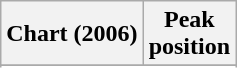<table class="wikitable sortable">
<tr>
<th>Chart (2006)</th>
<th>Peak<br>position</th>
</tr>
<tr>
</tr>
<tr>
</tr>
</table>
